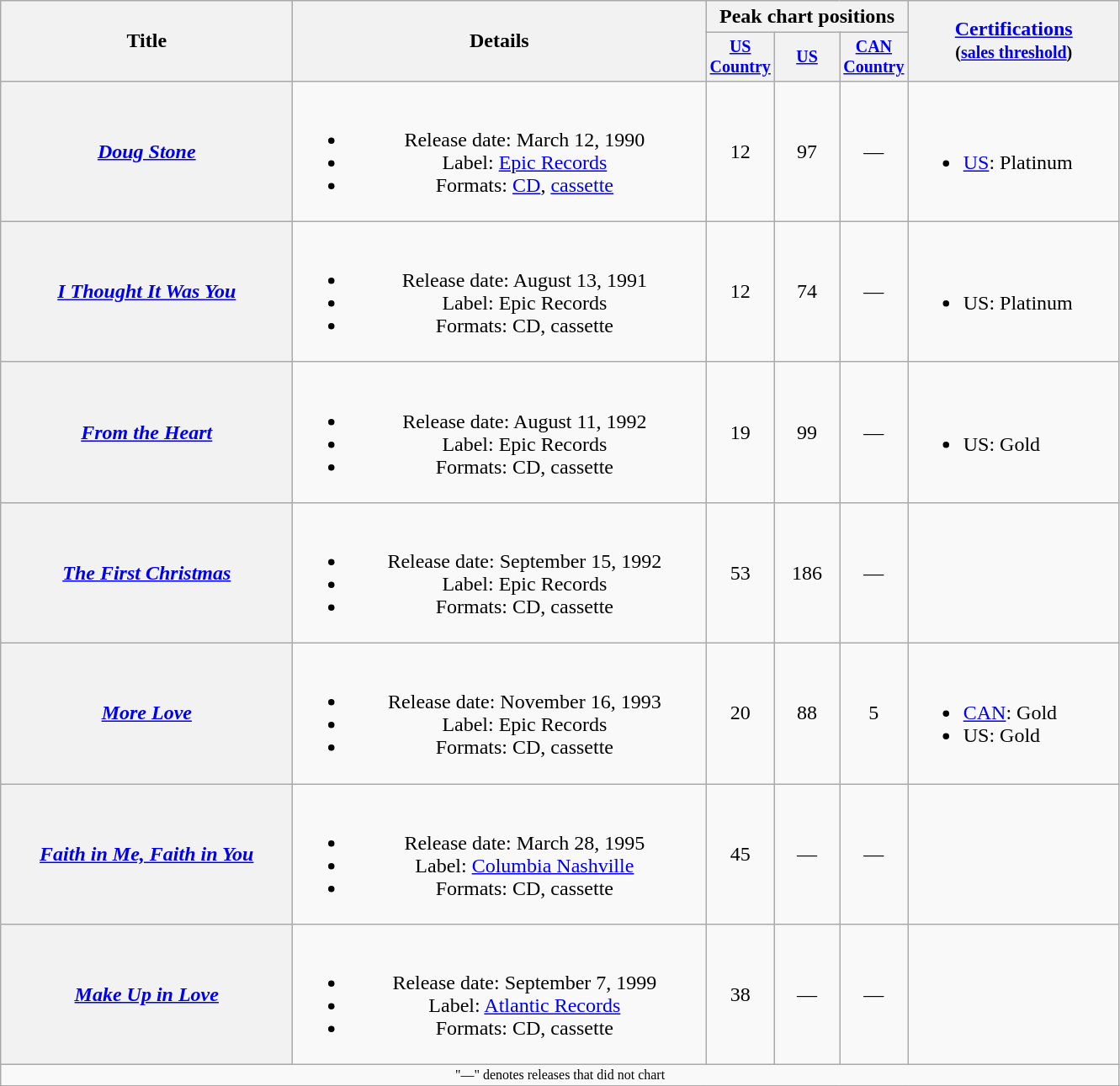<table class="wikitable plainrowheaders" style="text-align:center;">
<tr>
<th rowspan="2" style="width:14em;">Title</th>
<th rowspan="2" style="width:20em;">Details</th>
<th colspan="3">Peak chart positions</th>
<th rowspan="2" style="width:10em;"><a href='#'>Certifications</a><br><small>(<a href='#'>sales threshold</a>)</small></th>
</tr>
<tr style="font-size:smaller;">
<th width="45"><a href='#'>US Country</a><br></th>
<th width="45"><a href='#'>US</a><br></th>
<th width="45"><a href='#'>CAN Country</a><br></th>
</tr>
<tr>
<th scope="row"><em><a href='#'>Doug Stone</a></em></th>
<td><br><ul><li>Release date: March 12, 1990</li><li>Label: <a href='#'>Epic Records</a></li><li>Formats: <a href='#'>CD</a>, <a href='#'>cassette</a></li></ul></td>
<td>12</td>
<td>97</td>
<td>—</td>
<td align="left"><br><ul><li><a href='#'>US</a>: Platinum</li></ul></td>
</tr>
<tr>
<th scope="row"><em><a href='#'>I Thought It Was You</a></em></th>
<td><br><ul><li>Release date: August 13, 1991</li><li>Label: Epic Records</li><li>Formats: CD, cassette</li></ul></td>
<td>12</td>
<td>74</td>
<td>—</td>
<td align="left"><br><ul><li>US: Platinum</li></ul></td>
</tr>
<tr>
<th scope="row"><em><a href='#'>From the Heart</a></em></th>
<td><br><ul><li>Release date: August 11, 1992</li><li>Label: Epic Records</li><li>Formats: CD, cassette</li></ul></td>
<td>19</td>
<td>99</td>
<td>—</td>
<td align="left"><br><ul><li>US: Gold</li></ul></td>
</tr>
<tr>
<th scope="row"><em><a href='#'>The First Christmas</a></em></th>
<td><br><ul><li>Release date: September 15, 1992</li><li>Label: Epic Records</li><li>Formats: CD, cassette</li></ul></td>
<td>53</td>
<td>186</td>
<td>—</td>
<td></td>
</tr>
<tr>
<th scope="row"><em><a href='#'>More Love</a></em></th>
<td><br><ul><li>Release date: November 16, 1993</li><li>Label: Epic Records</li><li>Formats: CD, cassette</li></ul></td>
<td>20</td>
<td>88</td>
<td>5</td>
<td align="left"><br><ul><li><a href='#'>CAN</a>: Gold</li><li>US: Gold</li></ul></td>
</tr>
<tr>
<th scope="row"><em><a href='#'>Faith in Me, Faith in You</a></em></th>
<td><br><ul><li>Release date: March 28, 1995</li><li>Label: <a href='#'>Columbia Nashville</a></li><li>Formats: CD, cassette</li></ul></td>
<td>45</td>
<td>—</td>
<td>—</td>
<td></td>
</tr>
<tr>
<th scope="row"><em><a href='#'>Make Up in Love</a></em></th>
<td><br><ul><li>Release date: September 7, 1999</li><li>Label: <a href='#'>Atlantic Records</a></li><li>Formats: CD, cassette</li></ul></td>
<td>38</td>
<td>—</td>
<td>—</td>
<td></td>
</tr>
<tr>
<td colspan="10" style="font-size:8pt">"—" denotes releases that did not chart</td>
</tr>
<tr>
</tr>
</table>
